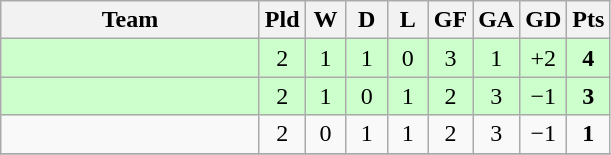<table class="wikitable" style="text-align:center;">
<tr>
<th width=165>Team</th>
<th width=20>Pld</th>
<th width=20>W</th>
<th width=20>D</th>
<th width=20>L</th>
<th width=20>GF</th>
<th width=20>GA</th>
<th width=20>GD</th>
<th width=20>Pts</th>
</tr>
<tr align=center bgcolor="ccffcc">
<td style="text-align:left;"></td>
<td>2</td>
<td>1</td>
<td>1</td>
<td>0</td>
<td>3</td>
<td>1</td>
<td>+2</td>
<td><strong>4</strong></td>
</tr>
<tr align=center bgcolor="ccffcc">
<td style="text-align:left;"></td>
<td>2</td>
<td>1</td>
<td>0</td>
<td>1</td>
<td>2</td>
<td>3</td>
<td>−1</td>
<td><strong>3</strong></td>
</tr>
<tr>
<td style="text-align:left;"></td>
<td>2</td>
<td>0</td>
<td>1</td>
<td>1</td>
<td>2</td>
<td>3</td>
<td>−1</td>
<td><strong>1</strong></td>
</tr>
<tr>
</tr>
</table>
